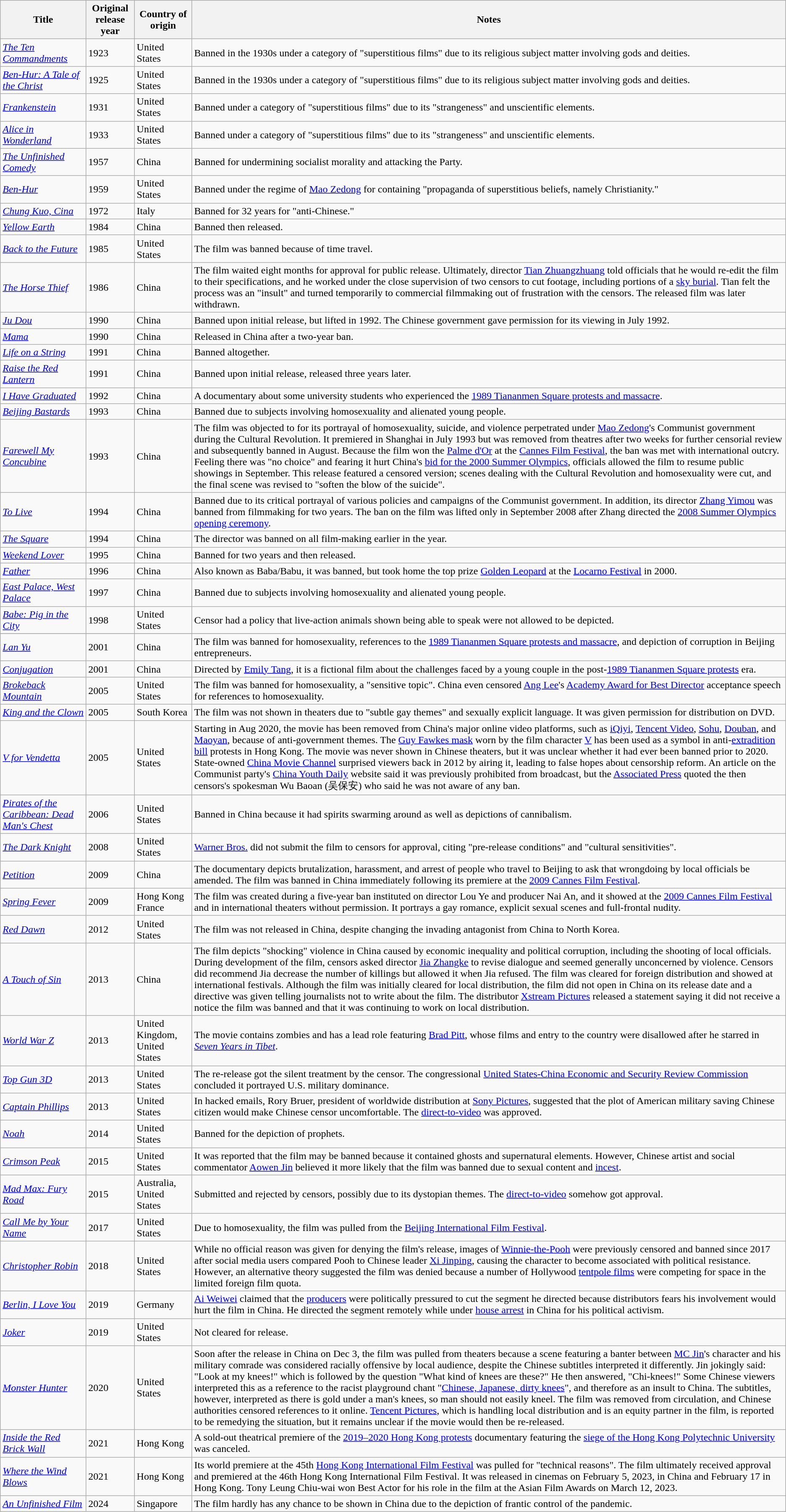<table class="wikitable sortable">
<tr>
<th>Title</th>
<th>Original release year</th>
<th>Country of origin</th>
<th class="unsortable">Notes</th>
</tr>
<tr>
<td data-sort-value="Ten Commandments, The"><em><a href='#'>The Ten Commandments</a></em></td>
<td>1923</td>
<td>United States</td>
<td>Banned in the 1930s under a category of "superstitious films" due to its religious subject matter involving gods and deities.</td>
</tr>
<tr>
<td><em><a href='#'>Ben-Hur: A Tale of the Christ</a></em></td>
<td>1925</td>
<td>United States</td>
<td>Banned in the 1930s under a category of "superstitious films" due to its religious subject matter involving gods and deities.</td>
</tr>
<tr>
<td><em><a href='#'>Frankenstein</a></em></td>
<td>1931</td>
<td>United States</td>
<td>Banned under a category of "superstitious films" due to its "strangeness" and unscientific elements.</td>
</tr>
<tr>
<td><em><a href='#'>Alice in Wonderland</a></em></td>
<td>1933</td>
<td>United States</td>
<td>Banned under a category of "superstitious films" due to its "strangeness" and unscientific elements.</td>
</tr>
<tr>
<td><em><a href='#'>The Unfinished Comedy</a></em></td>
<td>1957</td>
<td>China</td>
<td>Banned for undermining socialist morality and attacking the Party.</td>
</tr>
<tr>
<td><em><a href='#'>Ben-Hur</a></em></td>
<td>1959</td>
<td>United States</td>
<td>Banned under the regime of <a href='#'>Mao Zedong</a> for containing "propaganda of superstitious beliefs, namely Christianity."</td>
</tr>
<tr>
<td><em><a href='#'>Chung Kuo, Cina</a></em></td>
<td>1972</td>
<td>Italy</td>
<td>Banned for 32 years for "anti-Chinese."</td>
</tr>
<tr>
<td><em><a href='#'>Yellow Earth</a></em></td>
<td>1984</td>
<td>China</td>
<td>Banned then released.</td>
</tr>
<tr>
<td><em><a href='#'>Back to the Future</a></em></td>
<td>1985</td>
<td>United States</td>
<td>The film was banned because of time travel.</td>
</tr>
<tr>
<td><em><a href='#'>The Horse Thief</a></em></td>
<td>1986</td>
<td>China</td>
<td>The film waited eight months for approval for public release. Ultimately, director <a href='#'>Tian Zhuangzhuang</a> told officials that he would re-edit the film to their specifications, and he worked under the close supervision of two censors to cut footage, including portions of a <a href='#'>sky burial</a>. Tian felt the process was an "insult" and turned temporarily to commercial filmmaking out of frustration with the censors. The released film was later withdrawn.</td>
</tr>
<tr>
<td><em><a href='#'>Ju Dou</a></em></td>
<td>1990</td>
<td>China</td>
<td>Banned upon initial release, but lifted in 1992. The Chinese government gave permission for its viewing in July 1992.</td>
</tr>
<tr>
<td><a href='#'><em>Mama</em></a></td>
<td>1990</td>
<td>China</td>
<td>Released in China after a two-year ban.</td>
</tr>
<tr>
<td><em><a href='#'>Life on a String</a></em></td>
<td>1991</td>
<td>China</td>
<td>Banned altogether.</td>
</tr>
<tr>
<td><em><a href='#'>Raise the Red Lantern</a></em></td>
<td>1991</td>
<td>China</td>
<td>Banned upon initial release, released three years later.</td>
</tr>
<tr>
<td><em><a href='#'>I Have Graduated</a></em></td>
<td>1992</td>
<td>China</td>
<td>A documentary about some university students who experienced the <a href='#'>1989 Tiananmen Square protests and massacre</a>.</td>
</tr>
<tr>
<td><em><a href='#'>Beijing Bastards</a></em></td>
<td>1993</td>
<td>China</td>
<td>Banned due to subjects involving homosexuality and alienated young people.</td>
</tr>
<tr>
<td><em><a href='#'>Farewell My Concubine</a></em></td>
<td>1993</td>
<td>China</td>
<td>The film was objected to for its portrayal of homosexuality, suicide, and violence perpetrated under <a href='#'>Mao Zedong</a>'s Communist government during the Cultural Revolution. It premiered in Shanghai in July 1993 but was removed from theatres after two weeks for further censorial review and subsequently banned in August. Because the film won the <a href='#'>Palme d'Or</a> at the <a href='#'>Cannes Film Festival</a>, the ban was met with international outcry. Feeling there was "no choice" and fearing it hurt China's <a href='#'>bid for the 2000 Summer Olympics</a>, officials allowed the film to resume public showings in September. This release featured a censored version; scenes dealing with the Cultural Revolution and homosexuality were cut, and the final scene was revised to "soften the blow of the suicide".</td>
</tr>
<tr>
<td><em><a href='#'>To Live</a></em></td>
<td>1994</td>
<td>China</td>
<td>Banned due to its critical portrayal of various policies and campaigns of the Communist government. In addition, its director <a href='#'>Zhang Yimou</a> was banned from filmmaking for two years. The ban on the film was lifted only in September 2008 after Zhang directed the <a href='#'>2008 Summer Olympics opening ceremony</a>.</td>
</tr>
<tr>
<td><a href='#'><em>The Square</em></a></td>
<td>1994</td>
<td>China</td>
<td>The director was banned on all film-making earlier in the year.</td>
</tr>
<tr>
<td><em><a href='#'>Weekend Lover</a></em></td>
<td>1995</td>
<td>China</td>
<td>Banned for two years and then released.</td>
</tr>
<tr>
<td><a href='#'><em>Father</em></a></td>
<td>1996</td>
<td>China</td>
<td>Also known as Baba/Babu, it was banned, but took home the top prize <a href='#'>Golden Leopard</a> at the <a href='#'>Locarno Festival</a> in 2000.</td>
</tr>
<tr>
<td><em><a href='#'>East Palace, West Palace</a></em></td>
<td>1997</td>
<td>China</td>
<td>Banned due to subjects involving homosexuality and alienated young people.</td>
</tr>
<tr>
<td><em><a href='#'>Babe: Pig in the City</a></em></td>
<td>1998</td>
<td>United States</td>
<td>Censor had a policy that live-action animals shown being able to speak were not allowed to be depicted.</td>
</tr>
<tr>
</tr>
<tr>
<td><em><a href='#'>Lan Yu</a></em></td>
<td>2001</td>
<td>China</td>
<td>The film was banned for homosexuality, references to the <a href='#'>1989 Tiananmen Square protests and massacre</a>, and depiction of corruption in Beijing entrepreneurs.</td>
</tr>
<tr>
<td><em><a href='#'>Conjugation</a></em></td>
<td>2001</td>
<td>China</td>
<td>Directed by <a href='#'>Emily Tang</a>, it is a fictional film about the challenges faced by a young couple in the post-<a href='#'>1989 Tiananmen Square protests</a> era.</td>
</tr>
<tr>
<td><em><a href='#'>Brokeback Mountain</a></em></td>
<td>2005</td>
<td>United States</td>
<td>The film was banned for homosexuality, a "sensitive topic". China even censored <a href='#'>Ang Lee</a>'s <a href='#'>Academy Award for Best Director</a> acceptance speech for references to homosexuality.</td>
</tr>
<tr>
<td><em><a href='#'>King and the Clown</a></em></td>
<td>2005</td>
<td>South Korea</td>
<td>The film was not shown in theaters due to "subtle gay themes" and sexually explicit language. It was given permission for distribution on DVD.</td>
</tr>
<tr>
<td><em><a href='#'>V for Vendetta</a></em></td>
<td>2005</td>
<td>United States</td>
<td>Starting in Aug 2020, the movie has been removed from China's major online video platforms, such as <a href='#'>iQiyi</a>, <a href='#'>Tencent Video</a>, <a href='#'>Sohu</a>, <a href='#'>Douban</a>, and <a href='#'>Maoyan</a>, because of anti-government themes. The <a href='#'>Guy Fawkes mask</a> worn by the film character <a href='#'>V</a> has been used as a symbol in anti-<a href='#'>extradition bill</a> protests in Hong Kong. The movie was never shown in Chinese theaters, but it was unclear whether it had ever been banned prior to 2020. State-owned <a href='#'>China Movie Channel</a> surprised viewers back in 2012 by airing it, leading to false hopes about censorship reform. An article on the Communist party's <a href='#'>China Youth Daily</a> website said it was previously prohibited from broadcast, but the <a href='#'>Associated Press</a> quoted the then censors's spokesman Wu Baoan (吴保安) who said he was not aware of any ban.</td>
</tr>
<tr>
<td><em><a href='#'>Pirates of the Caribbean: Dead Man's Chest</a></em></td>
<td>2006</td>
<td>United States</td>
<td>Banned in China because it had spirits swarming around as well as depictions of cannibalism.</td>
</tr>
<tr>
<td><em><a href='#'>The Dark Knight</a></em></td>
<td>2008</td>
<td>United States</td>
<td><a href='#'>Warner Bros.</a> did not submit the film to censors for approval, citing "pre-release conditions" and "cultural sensitivities".</td>
</tr>
<tr>
<td><em><a href='#'>Petition</a></em></td>
<td>2009</td>
<td>China</td>
<td>The documentary depicts brutalization, harassment, and arrest of people who travel to Beijing to ask that wrongdoing by local officials be amended. The film was banned in China immediately following its premiere at the <a href='#'>2009 Cannes Film Festival</a>.</td>
</tr>
<tr>
<td><em><a href='#'>Spring Fever</a></em></td>
<td>2009</td>
<td>Hong Kong<br>France</td>
<td>The film was created during a five-year ban instituted on director Lou Ye and producer Nai An, and it showed at the <a href='#'>2009 Cannes Film Festival</a> and in international theaters without permission. It portrays a gay romance, explicit sexual scenes and full-frontal nudity.</td>
</tr>
<tr>
<td><a href='#'><em>Red Dawn</em></a></td>
<td>2012</td>
<td>United States</td>
<td>The film was not released in China, despite changing the invading antagonist from China to North Korea.</td>
</tr>
<tr>
<td><em><a href='#'>A Touch of Sin</a></em></td>
<td>2013</td>
<td>China</td>
<td>The film depicts "shocking" violence in China caused by economic inequality and political corruption, including the shooting of local officials. During development of the film, censors asked director <a href='#'>Jia Zhangke</a> to revise dialogue and seemed generally unconcerned by violence. Censors did recommend Jia decrease the number of killings but allowed it when Jia refused. The film was cleared for foreign distribution and showed at international festivals. Although the film was initially cleared for local distribution, the film did not open in China on its release date and a directive was given telling journalists not to write about the film. The distributor <a href='#'>Xstream Pictures</a> released a statement saying it did not receive a notice the film was banned and that it was continuing to work on local distribution.</td>
</tr>
<tr>
<td><a href='#'><em>World War Z</em></a></td>
<td>2013</td>
<td>United Kingdom, United States</td>
<td>The movie contains zombies and has a lead role featuring <a href='#'>Brad Pitt</a>, whose films and entry to the country were disallowed after he starred in <em><a href='#'>Seven Years in Tibet</a></em>.</td>
</tr>
<tr>
<td><a href='#'><em>Top Gun 3D</em></a></td>
<td>2013</td>
<td>United States</td>
<td>The re-release got the silent treatment by the censor. The congressional <a href='#'>United States-China Economic and Security Review Commission</a> concluded it portrayed U.S. military dominance.</td>
</tr>
<tr>
<td><a href='#'><em>Captain Phillips</em></a></td>
<td>2013</td>
<td>United States</td>
<td>In hacked emails, Rory Bruer, president of worldwide distribution at <a href='#'>Sony Pictures</a>, suggested that the plot of American military saving Chinese citizen would make Chinese censor uncomfortable. The <a href='#'>direct-to-video</a> was approved.</td>
</tr>
<tr>
<td><a href='#'><em>Noah</em></a></td>
<td>2014</td>
<td>United States</td>
<td>Banned for the depiction of prophets.</td>
</tr>
<tr>
<td><em><a href='#'>Crimson Peak</a></em></td>
<td>2015</td>
<td>United States</td>
<td>It was reported that the film may be banned because it contained ghosts and supernatural elements. However, Chinese artist and social commentator <a href='#'>Aowen Jin</a> believed it more likely that the film was banned due to sexual content and <a href='#'>incest</a>.</td>
</tr>
<tr>
<td><em><a href='#'>Mad Max: Fury Road</a></em></td>
<td>2015</td>
<td>Australia,<br>United States</td>
<td>Submitted and rejected by censors, possibly due to its dystopian themes. The <a href='#'>direct-to-video</a> somehow got approval.</td>
</tr>
<tr>
<td><em><a href='#'>Call Me by Your Name</a></em></td>
<td>2017</td>
<td>United States</td>
<td>Due to homosexuality, the film was pulled from the <a href='#'>Beijing International Film Festival</a>.</td>
</tr>
<tr>
<td><a href='#'><em>Christopher Robin</em></a></td>
<td>2018</td>
<td>United States</td>
<td>While no official reason was given for denying the film's release, images of <a href='#'>Winnie-the-Pooh</a> were previously censored and banned since 2017 after social media users compared Pooh to Chinese leader <a href='#'>Xi Jinping</a>, causing the character to become associated with political resistance. However, an alternative theory suggested the film was denied because a number of Hollywood <a href='#'>tentpole films</a> were competing for space in the limited foreign film quota.</td>
</tr>
<tr>
<td><em><a href='#'>Berlin, I Love You</a></em></td>
<td>2019</td>
<td>Germany</td>
<td><a href='#'>Ai Weiwei</a> claimed that the <a href='#'>producers</a> were politically pressured to cut the segment he directed because distributors fears his involvement would hurt the film in China. He directed the segment remotely while under <a href='#'>house arrest</a> in China for his political activism.</td>
</tr>
<tr>
<td><em><a href='#'>Joker</a></em></td>
<td>2019</td>
<td>United States</td>
<td>Not cleared for release.</td>
</tr>
<tr>
<td><em><a href='#'>Monster Hunter</a></em></td>
<td>2020</td>
<td>United States</td>
<td>Soon after the release in China on Dec 3, the film was pulled from theaters because a scene featuring a banter between <a href='#'>MC Jin</a>'s character and his military comrade was considered racially offensive by local audience, despite the Chinese subtitles interpreted it differently. Jin jokingly said: "Look at my knees!" which is followed by the question "What kind of knees are these?" He then answered, "Chi-knees!" Some Chinese viewers interpreted this as a reference to the racist playground chant "<a href='#'>Chinese, Japanese, dirty knees</a>", and therefore as an insult to China. The subtitles, however, interpreted as there is gold under a man's knees, so man should not easily kneel. The film was removed from circulation, and Chinese authorities censored references to it online. <a href='#'>Tencent Pictures</a>, which is handling local distribution and is an equity partner in the film, is reported to be remedying the situation, but it remains unclear if the movie would then be re-released.</td>
</tr>
<tr>
<td><em><a href='#'>Inside the Red Brick Wall</a></em></td>
<td>2021</td>
<td>Hong Kong</td>
<td>A sold-out theatrical premiere of the <a href='#'>2019–2020 Hong Kong protests</a> documentary featuring the <a href='#'>siege of the Hong Kong Polytechnic University</a> was canceled.</td>
</tr>
<tr>
<td><em><a href='#'>Where the Wind Blows</a></em></td>
<td>2021</td>
<td>Hong Kong</td>
<td>Its world premiere at the 45th <a href='#'>Hong Kong International Film Festival</a> was pulled for "technical reasons". The film ultimately received approval and premiered at the 46th Hong Kong International Film Festival. It was released in cinemas on February 5, 2023, in China and February 17 in Hong Kong. Tony Leung Chiu-wai won Best Actor for his role in the film at the Asian Film Awards on March 12, 2023.</td>
</tr>
<tr>
<td><em><a href='#'>An Unfinished Film</a></em></td>
<td>2024</td>
<td>Singapore</td>
<td>The film hardly has any chance to be shown in China due to the depiction of frantic control of the pandemic.</td>
</tr>
</table>
